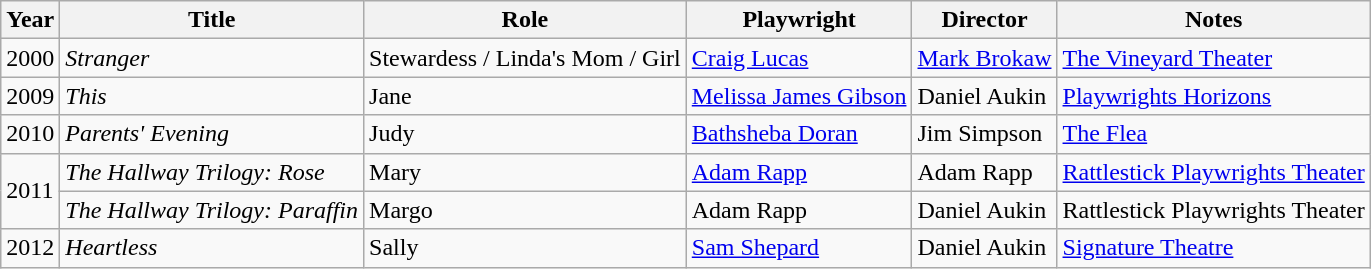<table class="wikitable sortable">
<tr>
<th scope="col">Year</th>
<th scope="col">Title</th>
<th scope="col">Role</th>
<th scope="col">Playwright</th>
<th scope="col">Director</th>
<th class="unsortable">Notes</th>
</tr>
<tr>
<td>2000</td>
<td scope="row"><em>Stranger</em></td>
<td>Stewardess / Linda's Mom / Girl</td>
<td><a href='#'>Craig Lucas</a></td>
<td><a href='#'>Mark Brokaw</a></td>
<td><a href='#'>The Vineyard Theater</a></td>
</tr>
<tr>
<td>2009</td>
<td scope="row"><em>This</em></td>
<td>Jane</td>
<td><a href='#'>Melissa James Gibson</a></td>
<td>Daniel Aukin</td>
<td><a href='#'>Playwrights Horizons</a></td>
</tr>
<tr>
<td>2010</td>
<td scope="row"><em>Parents' Evening</em></td>
<td>Judy</td>
<td><a href='#'>Bathsheba Doran</a></td>
<td>Jim Simpson</td>
<td><a href='#'>The Flea</a></td>
</tr>
<tr>
<td rowspan=2>2011</td>
<td scope="row"><em>The Hallway Trilogy: Rose</em></td>
<td>Mary</td>
<td><a href='#'>Adam Rapp</a></td>
<td>Adam Rapp</td>
<td><a href='#'>Rattlestick Playwrights Theater</a></td>
</tr>
<tr>
<td scope="row"><em>The Hallway Trilogy: Paraffin</em></td>
<td>Margo</td>
<td>Adam Rapp</td>
<td>Daniel Aukin</td>
<td>Rattlestick Playwrights Theater</td>
</tr>
<tr>
<td>2012</td>
<td scope="row"><em>Heartless</em></td>
<td>Sally</td>
<td><a href='#'>Sam Shepard</a></td>
<td>Daniel Aukin</td>
<td><a href='#'>Signature Theatre</a></td>
</tr>
</table>
